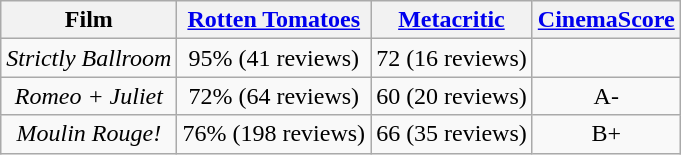<table class="wikitable sortable" style="text-align:center;">
<tr>
<th>Film</th>
<th><a href='#'>Rotten Tomatoes</a></th>
<th><a href='#'>Metacritic</a></th>
<th><a href='#'>CinemaScore</a></th>
</tr>
<tr>
<td><em>Strictly Ballroom</em></td>
<td>95% (41 reviews)</td>
<td>72 (16 reviews)</td>
<td></td>
</tr>
<tr>
<td><em>Romeo + Juliet</em></td>
<td>72% (64 reviews)</td>
<td>60 (20 reviews)</td>
<td>A-</td>
</tr>
<tr>
<td><em>Moulin Rouge!</em></td>
<td>76% (198 reviews)</td>
<td>66 (35 reviews)</td>
<td>B+</td>
</tr>
</table>
